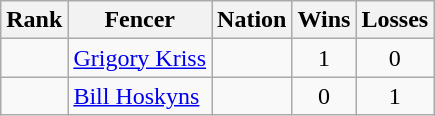<table class="wikitable sortable" style="text-align:center">
<tr>
<th>Rank</th>
<th>Fencer</th>
<th>Nation</th>
<th>Wins</th>
<th>Losses</th>
</tr>
<tr>
<td></td>
<td align=left><a href='#'>Grigory Kriss</a></td>
<td align=left></td>
<td>1</td>
<td>0</td>
</tr>
<tr>
<td></td>
<td align=left><a href='#'>Bill Hoskyns</a></td>
<td align=left></td>
<td>0</td>
<td>1</td>
</tr>
</table>
